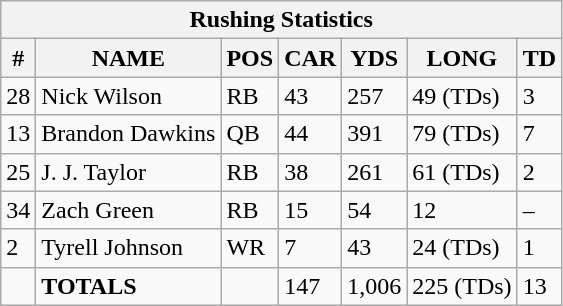<table class="wikitable sortable collapsible collapsed">
<tr>
<th colspan="7">Rushing Statistics</th>
</tr>
<tr>
<th>#</th>
<th>NAME</th>
<th>POS</th>
<th>CAR</th>
<th>YDS</th>
<th>LONG</th>
<th>TD</th>
</tr>
<tr>
<td>28</td>
<td>Nick Wilson</td>
<td>RB</td>
<td>43</td>
<td>257</td>
<td>49 (TDs)</td>
<td>3</td>
</tr>
<tr>
<td>13</td>
<td>Brandon Dawkins</td>
<td>QB</td>
<td>44</td>
<td>391</td>
<td>79 (TDs)</td>
<td>7</td>
</tr>
<tr>
<td>25</td>
<td>J. J. Taylor</td>
<td>RB</td>
<td>38</td>
<td>261</td>
<td>61 (TDs)</td>
<td>2</td>
</tr>
<tr>
<td>34</td>
<td>Zach Green</td>
<td>RB</td>
<td>15</td>
<td>54</td>
<td>12</td>
<td>–</td>
</tr>
<tr>
<td>2</td>
<td>Tyrell Johnson</td>
<td>WR</td>
<td>7</td>
<td>43</td>
<td>24 (TDs)</td>
<td>1</td>
</tr>
<tr>
<td></td>
<td><strong>TOTALS</strong></td>
<td></td>
<td>147</td>
<td>1,006</td>
<td>225 (TDs)</td>
<td>13</td>
</tr>
</table>
